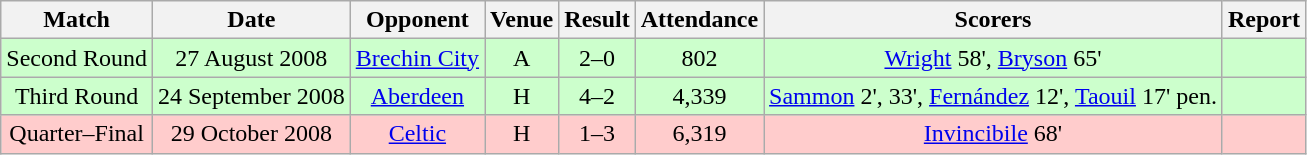<table class="wikitable" style="font-size:100%; text-align:center">
<tr>
<th>Match</th>
<th>Date</th>
<th>Opponent</th>
<th>Venue</th>
<th>Result</th>
<th>Attendance</th>
<th>Scorers</th>
<th>Report</th>
</tr>
<tr style="background: #CCFFCC;">
<td>Second Round</td>
<td>27 August 2008</td>
<td><a href='#'>Brechin City</a></td>
<td>A</td>
<td>2–0</td>
<td>802</td>
<td><a href='#'>Wright</a> 58', <a href='#'>Bryson</a> 65'</td>
<td></td>
</tr>
<tr style="background: #CCFFCC;">
<td>Third Round</td>
<td>24 September 2008</td>
<td><a href='#'>Aberdeen</a></td>
<td>H</td>
<td>4–2</td>
<td>4,339</td>
<td><a href='#'>Sammon</a> 2', 33', <a href='#'>Fernández</a> 12', <a href='#'>Taouil</a> 17' pen.</td>
<td></td>
</tr>
<tr style="background: #FFCCCC;">
<td>Quarter–Final</td>
<td>29 October 2008</td>
<td><a href='#'>Celtic</a></td>
<td>H</td>
<td>1–3</td>
<td>6,319</td>
<td><a href='#'>Invincibile</a> 68'</td>
<td></td>
</tr>
</table>
